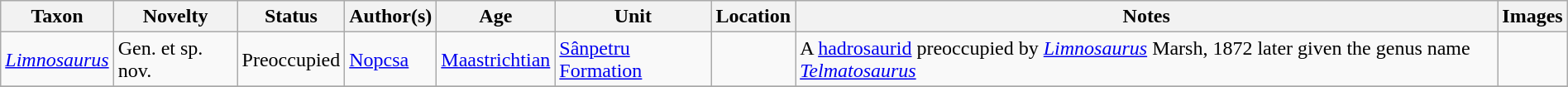<table class="wikitable sortable" align="center" width="100%">
<tr>
<th>Taxon</th>
<th>Novelty</th>
<th>Status</th>
<th>Author(s)</th>
<th>Age</th>
<th>Unit</th>
<th>Location</th>
<th>Notes</th>
<th>Images</th>
</tr>
<tr>
<td><em><a href='#'>Limnosaurus</a></em></td>
<td>Gen. et sp. nov.</td>
<td>Preoccupied</td>
<td><a href='#'>Nopcsa</a></td>
<td><a href='#'>Maastrichtian</a></td>
<td><a href='#'>Sânpetru Formation</a></td>
<td></td>
<td>A <a href='#'>hadrosaurid</a> preoccupied by <em><a href='#'>Limnosaurus</a></em> Marsh, 1872 later given the genus name <em><a href='#'>Telmatosaurus</a></em></td>
<td></td>
</tr>
<tr>
</tr>
</table>
